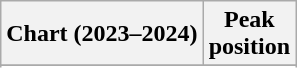<table class="wikitable sortable plainrowheaders" style="text-align:center">
<tr>
<th scope="col">Chart (2023–2024)</th>
<th scope="col">Peak<br>position</th>
</tr>
<tr>
</tr>
<tr>
</tr>
<tr>
</tr>
<tr>
</tr>
</table>
